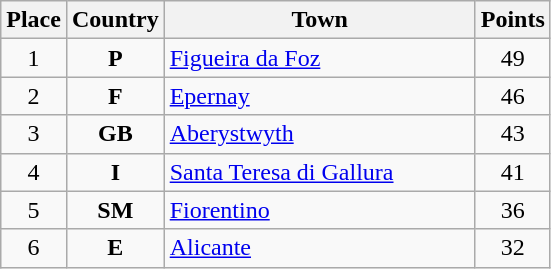<table class="wikitable" style="text-align;">
<tr>
<th width="25">Place</th>
<th width="25">Country</th>
<th width="200">Town</th>
<th width="25">Points</th>
</tr>
<tr>
<td align="center">1</td>
<td align="center"><strong>P</strong></td>
<td align="left"><a href='#'>Figueira da Foz</a></td>
<td align="center">49</td>
</tr>
<tr>
<td align="center">2</td>
<td align="center"><strong>F</strong></td>
<td align="left"><a href='#'>Epernay</a></td>
<td align="center">46</td>
</tr>
<tr>
<td align="center">3</td>
<td align="center"><strong>GB</strong></td>
<td align="left"><a href='#'>Aberystwyth</a></td>
<td align="center">43</td>
</tr>
<tr>
<td align="center">4</td>
<td align="center"><strong>I</strong></td>
<td align="left"><a href='#'>Santa Teresa di Gallura</a></td>
<td align="center">41</td>
</tr>
<tr>
<td align="center">5</td>
<td align="center"><strong>SM</strong></td>
<td align="left"><a href='#'>Fiorentino</a></td>
<td align="center">36</td>
</tr>
<tr>
<td align="center">6</td>
<td align="center"><strong>E</strong></td>
<td align="left"><a href='#'>Alicante</a></td>
<td align="center">32</td>
</tr>
</table>
